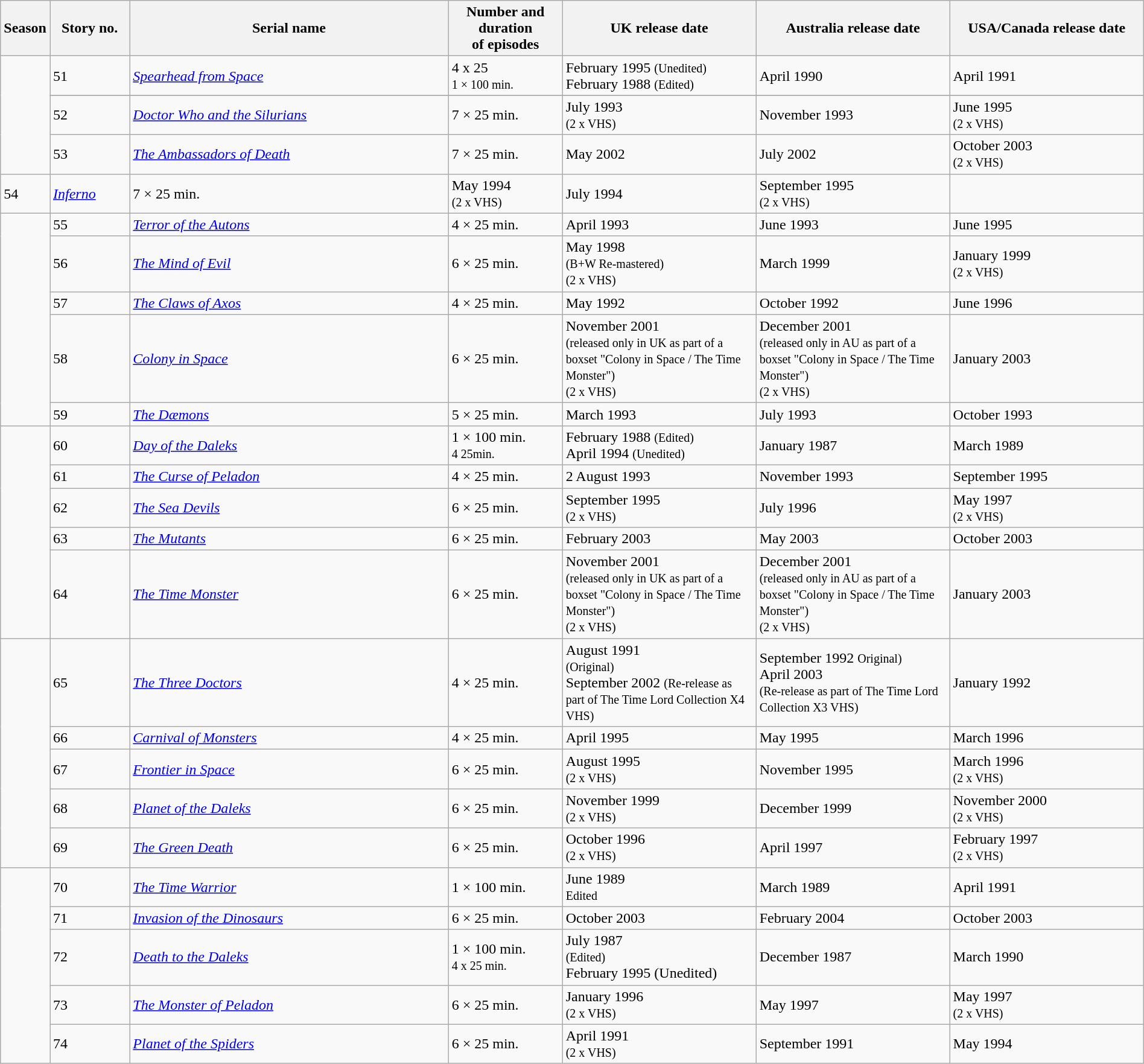<table class="wikitable sortable" style="width:100%;">
<tr>
<th style="width:4%;">Season</th>
<th style="width:7%;">Story no.</th>
<th style="width:28%;">Serial name</th>
<th style="width:10%;">Number and duration<br>of episodes</th>
<th style="width:17%;">UK release date</th>
<th style="width:17%;">Australia  release date</th>
<th style="width:17%;">USA/Canada release date</th>
</tr>
<tr>
<td rowspan="4"></td>
<td>51</td>
<td><em><a href='#'>Spearhead from Space</a></em></td>
<td>4 x 25<br><small>1 × 100 min.</small></td>
<td data-sort-value="1995-02">February 1995 <small>(Unedited)</small><br>February 1988 <small>(Edited)</small></td>
<td data-sort-value="1990-04">April 1990</td>
<td data-sort-value="1991-04">April 1991</td>
</tr>
<tr>
</tr>
<tr>
<td>52</td>
<td><em><a href='#'>Doctor Who and the Silurians</a></em></td>
<td>7 × 25 min.</td>
<td data-sort-value="1993-07">July 1993<br><small>(2 x VHS)</small></td>
<td data-sort-value="1993-11">November 1993</td>
<td data-sort-value="1995-06">June 1995<br><small>(2 x VHS)</small></td>
</tr>
<tr>
<td>53</td>
<td><em><a href='#'>The Ambassadors of Death</a></em></td>
<td>7 × 25 min.</td>
<td data-sort-value="2002-05">May 2002</td>
<td data-sort-value="2002-07">July 2002</td>
<td data-sort-value="2003-10">October 2003<br><small>(2 x VHS)</small></td>
</tr>
<tr>
<td>54</td>
<td><em><a href='#'>Inferno</a></em></td>
<td>7 × 25 min.</td>
<td data-sort-value="1994-05">May 1994<br><small>(2 x VHS)</small></td>
<td data-sort-value="1994-07">July 1994</td>
<td data-sort-value="1995-09">September 1995<br><small>(2 x VHS)</small></td>
</tr>
<tr>
<td rowspan="5"></td>
<td>55</td>
<td><em><a href='#'>Terror of the Autons</a></em><br></td>
<td>4 × 25 min.</td>
<td data-sort-value="1993-04">April 1993</td>
<td data-sort-value="1993-06">June 1993</td>
<td data-sort-value="1995-06">June 1995</td>
</tr>
<tr>
<td>56</td>
<td><em><a href='#'>The Mind of Evil</a></em></td>
<td>6 × 25 min.</td>
<td data-sort-value="1998-05">May 1998<br><small>(B+W Re-mastered)</small><br><small>(2 x VHS)</small></td>
<td data-sort-value="1999-03">March 1999</td>
<td data-sort-value="1999-01">January 1999<br><small>(2 x VHS)</small></td>
</tr>
<tr>
<td>57</td>
<td><em><a href='#'>The Claws of Axos</a></em></td>
<td>4 × 25 min.</td>
<td data-sort-value="1992-05">May 1992</td>
<td data-sort-value="1992-10">October 1992</td>
<td data-sort-value="1996-06">June 1996</td>
</tr>
<tr>
<td>58</td>
<td><em><a href='#'>Colony in Space</a></em></td>
<td>6 × 25 min.</td>
<td data-sort-value="2001-11">November 2001<br><small>(released only in UK as part of a boxset "Colony in Space / The Time Monster")</small><br><small>(2 x VHS)</small></td>
<td data-sort-value="2001-12">December 2001<br><small>(released only in AU as part of a boxset "Colony in Space / The Time Monster")</small><br><small>(2 x VHS)</small></td>
<td data-sort-value="2003-01">January 2003</td>
</tr>
<tr>
<td>59</td>
<td><em><a href='#'>The Dæmons</a></em></td>
<td>5 × 25 min.</td>
<td data-sort-value="1993-03">March 1993</td>
<td data-sort-value="1993-07">July 1993</td>
<td data-sort-value="1993-10">October 1993</td>
</tr>
<tr>
<td rowspan="5"><br></td>
<td>60</td>
<td><em><a href='#'>Day of the Daleks</a></em></td>
<td>1 × 100 min.<br><small>4 25min.</small></td>
<td data-sort-value="1988-02">February 1988 <small>(Edited)</small><br>April 1994 <small>(Unedited)</small></td>
<td data-sort-value="1987-01">January 1987</td>
<td data-sort-value="1989-03">March 1989</td>
</tr>
<tr>
<td>61</td>
<td><em><a href='#'>The Curse of Peladon</a></em></td>
<td>4 × 25 min.</td>
<td data-sort-value="1993-08-02">2 August 1993</td>
<td data-sort-value="1993-11">November 1993</td>
<td data-sort-value="1995-09">September 1995</td>
</tr>
<tr>
<td>62</td>
<td><em><a href='#'>The Sea Devils</a></em></td>
<td>6 × 25 min.</td>
<td data-sort-value="1995-09">September 1995<br><small>(2 x VHS)</small></td>
<td data-sort-value="1996-07">July 1996</td>
<td data-sort-value="1997-05">May 1997<br><small>(2 x VHS)</small></td>
</tr>
<tr>
<td>63</td>
<td><em><a href='#'>The Mutants</a></em></td>
<td>6 × 25 min.</td>
<td data-sort-value="2003-02">February 2003</td>
<td data-sort-value="2003-05">May 2003</td>
<td data-sort-value="2003-10">October 2003</td>
</tr>
<tr>
<td>64</td>
<td><em><a href='#'>The Time Monster</a></em></td>
<td>6 × 25 min.</td>
<td data-sort-value="2001-11">November 2001<br><small>(released only in UK as part of a boxset "Colony in Space / The Time Monster")</small><br><small>(2 x VHS)</small></td>
<td data-sort-value="2001-12">December 2001<br><small>(released only in AU as part of a boxset "Colony in Space / The Time Monster")</small><br><small>(2 x VHS)</small></td>
<td data-sort-value="2003-01">January 2003</td>
</tr>
<tr>
<td rowspan="5"></td>
<td>65</td>
<td><em><a href='#'>The Three Doctors</a></em></td>
<td>4 × 25 min.</td>
<td data-sort-value="1991-08">August 1991<br><small>(Original)</small><br>September 2002 <small>(Re-release as part of The Time Lord Collection X4 VHS)</small></td>
<td data-sort-value="1992-09">September 1992 <small>Original)</small><br>April 2003<br><small>(Re-release as part of The Time Lord Collection X3 VHS)</small></td>
<td data-sort-value="1992-01">January 1992</td>
</tr>
<tr>
<td>66</td>
<td><em><a href='#'>Carnival of Monsters</a></em></td>
<td>4 × 25 min.</td>
<td data-sort-value="1995-04">April 1995</td>
<td data-sort-value="1995-05">May 1995</td>
<td data-sort-value="1996-03">March 1996</td>
</tr>
<tr>
<td>67</td>
<td><em><a href='#'>Frontier in Space</a></em></td>
<td>6 × 25 min.</td>
<td data-sort-value="1995-08">August 1995<br><small>(2 x VHS)</small></td>
<td data-sort-value="1995-11">November 1995</td>
<td data-sort-value="1996-03">March 1996<br><small>(2 x VHS)</small></td>
</tr>
<tr>
<td>68</td>
<td><em><a href='#'>Planet of the Daleks</a></em></td>
<td>6 × 25 min.</td>
<td data-sort-value="1999-11">November 1999<br><small>(2 x VHS)</small></td>
<td data-sort-value="1999-12">December 1999</td>
<td data-sort-value="2000-11">November 2000 <br><small>(2 x VHS)</small></td>
</tr>
<tr>
<td>69</td>
<td><em><a href='#'>The Green Death</a></em></td>
<td>6 × 25 min.</td>
<td data-sort-value="1996-10">October 1996<br><small>(2 x VHS)</small></td>
<td data-sort-value="1997-04">April 1997</td>
<td data-sort-value="1997-02">February 1997<br><small>(2 x VHS)</small></td>
</tr>
<tr>
<td rowspan="5"></td>
<td>70</td>
<td><em><a href='#'>The Time Warrior</a></em></td>
<td>1 × 100 min.</td>
<td data-sort-value="1989-06">June 1989<br><small>Edited</small></td>
<td data-sort-value="1989-03">March 1989</td>
<td data-sort-value="1991-04">April 1991</td>
</tr>
<tr>
<td>71</td>
<td><em><a href='#'>Invasion of the Dinosaurs</a></em></td>
<td>6 × 25 min.</td>
<td data-sort-value="2003-10">October 2003</td>
<td data-sort-value="2004-02">February 2004</td>
<td data-sort-value="2003-10">October 2003</td>
</tr>
<tr>
<td>72</td>
<td><em><a href='#'>Death to the Daleks</a></em></td>
<td>1 × 100 min.<br><small>4 x 25 min.</small></td>
<td data-sort-value="1987-07">July 1987<br><small>(Edited)</small><br>February 1995 (Unedited)</td>
<td data-sort-value="1987-12">December 1987</td>
<td data-sort-value="1990-03">March 1990</td>
</tr>
<tr>
<td>73</td>
<td><em><a href='#'>The Monster of Peladon</a></em></td>
<td>6 × 25 min.</td>
<td data-sort-value="1996-01">January 1996<br><small>(2 x VHS)</small></td>
<td data-sort-value="1997-05">May 1997</td>
<td data-sort-value="1997-05">May 1997<br><small>(2 x VHS)</small></td>
</tr>
<tr>
<td>74</td>
<td><em><a href='#'>Planet of the Spiders</a></em></td>
<td>6 × 25 min.</td>
<td data-sort-value="1991-04">April 1991<br><small>(2 x VHS)</small></td>
<td data-sort-value="1991-09">September 1991</td>
<td data-sort-value="1994-05">May 1994</td>
</tr>
</table>
